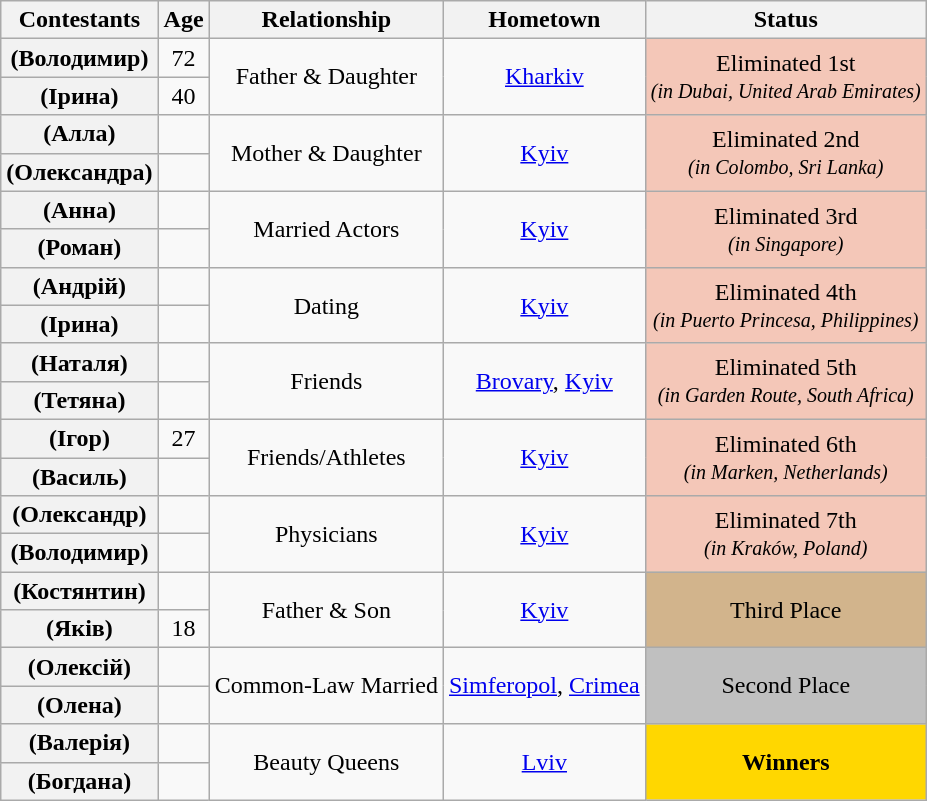<table class="wikitable sortable" style="text-align:center;">
<tr>
<th scope="col">Contestants</th>
<th scope="col">Age</th>
<th class="unsortable" scope="col">Relationship</th>
<th scope="col" class="unsortable">Hometown</th>
<th scope="col">Status</th>
</tr>
<tr>
<th scope="row"> (Володимир)</th>
<td>72</td>
<td rowspan="2">Father & Daughter</td>
<td rowspan="2"><a href='#'>Kharkiv</a></td>
<td rowspan="2" bgcolor="f4c7b8">Eliminated 1st<br><small><em>(in Dubai, United Arab Emirates)</em></small></td>
</tr>
<tr>
<th scope="row"> (Ірина)</th>
<td>40</td>
</tr>
<tr>
<th scope="row"> (Алла)</th>
<td></td>
<td rowspan="2">Mother & Daughter</td>
<td rowspan="2"><a href='#'>Kyiv</a></td>
<td rowspan="2" bgcolor="f4c7b8">Eliminated 2nd<br><small><em>(in Colombo, Sri Lanka)</em></small></td>
</tr>
<tr>
<th scope="row"> (Олександра)</th>
<td></td>
</tr>
<tr>
<th scope="row"> (Анна)</th>
<td></td>
<td rowspan="2">Married Actors</td>
<td rowspan="2"><a href='#'>Kyiv</a></td>
<td rowspan="2" bgcolor="f4c7b8">Eliminated 3rd<br><small><em>(in Singapore)</em></small></td>
</tr>
<tr>
<th scope="row"> (Роман)</th>
<td></td>
</tr>
<tr>
<th scope="row"> (Андрій)</th>
<td></td>
<td rowspan="2">Dating</td>
<td rowspan="2"><a href='#'>Kyiv</a></td>
<td rowspan="2" bgcolor="f4c7b8">Eliminated 4th<br><small><em>(in Puerto Princesa, Philippines)</em></small></td>
</tr>
<tr>
<th scope="row"> (Ірина)</th>
<td></td>
</tr>
<tr>
<th scope="row"> (Наталя)</th>
<td></td>
<td rowspan="2">Friends</td>
<td rowspan="2"><a href='#'>Brovary</a>, <a href='#'>Kyiv</a></td>
<td rowspan="2" bgcolor="f4c7b8">Eliminated 5th<br><small><em>(in Garden Route, South Africa)</em></small></td>
</tr>
<tr>
<th scope="row"> (Тетяна)</th>
<td></td>
</tr>
<tr>
<th scope="row"> (Ігор)</th>
<td>27</td>
<td rowspan="2">Friends/Athletes</td>
<td rowspan="2"><a href='#'>Kyiv</a></td>
<td rowspan="2" bgcolor="f4c7b8">Eliminated 6th<br><small><em>(in Marken, Netherlands)</em></small></td>
</tr>
<tr>
<th scope="row"> (Василь)</th>
<td></td>
</tr>
<tr>
<th scope="row"> (Олександр)</th>
<td></td>
<td rowspan="2">Physicians</td>
<td rowspan="2"><a href='#'>Kyiv</a></td>
<td rowspan="2" bgcolor="f4c7b8">Eliminated 7th<br><small><em>(in Kraków, Poland)</em></small></td>
</tr>
<tr>
<th scope="row"> (Володимир)</th>
<td></td>
</tr>
<tr>
<th scope="row"> (Костянтин)</th>
<td></td>
<td rowspan="2">Father & Son</td>
<td rowspan="2"><a href='#'>Kyiv</a></td>
<td rowspan="2" bgcolor="tan">Third Place</td>
</tr>
<tr>
<th scope="row"> (Яків)</th>
<td>18</td>
</tr>
<tr>
<th scope="row"> (Олексій)</th>
<td></td>
<td rowspan="2">Common-Law Married</td>
<td rowspan="2"><a href='#'>Simferopol</a>, <a href='#'>Crimea</a></td>
<td rowspan="2" bgcolor="silver">Second Place</td>
</tr>
<tr>
<th scope="row"> (Олена)</th>
<td></td>
</tr>
<tr>
<th scope="row"> (Валерія)</th>
<td></td>
<td rowspan="2">Beauty Queens</td>
<td rowspan="2"><a href='#'>Lviv</a></td>
<td rowspan="2" bgcolor="gold"><strong>Winners</strong></td>
</tr>
<tr>
<th scope="row"> (Богдана)</th>
<td></td>
</tr>
</table>
